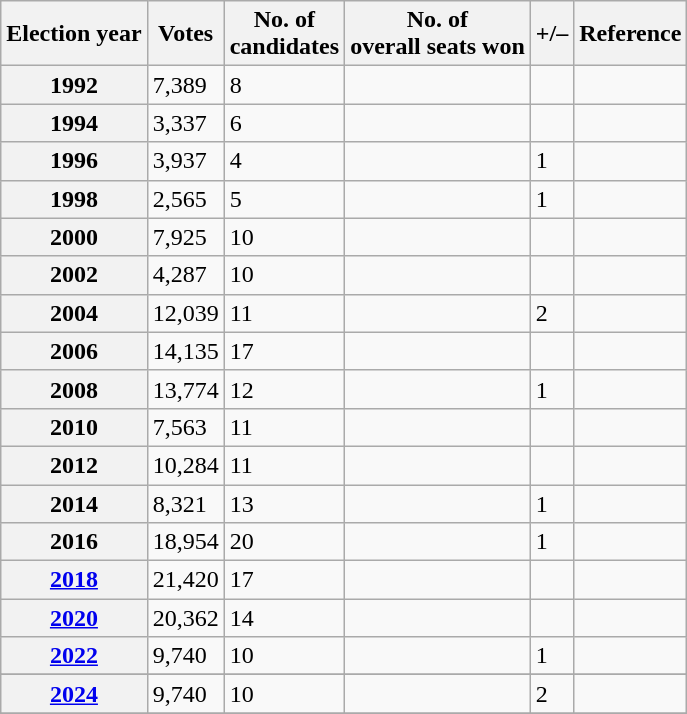<table class=wikitable>
<tr>
<th>Election year</th>
<th>Votes</th>
<th>No. of<br>candidates</th>
<th>No. of<br>overall seats won</th>
<th>+/–</th>
<th>Reference</th>
</tr>
<tr>
<th>1992</th>
<td>7,389</td>
<td>8</td>
<td></td>
<td></td>
<td></td>
</tr>
<tr>
<th>1994</th>
<td>3,337</td>
<td>6</td>
<td></td>
<td></td>
<td></td>
</tr>
<tr>
<th>1996</th>
<td>3,937</td>
<td>4</td>
<td></td>
<td> 1</td>
<td></td>
</tr>
<tr>
<th>1998</th>
<td>2,565</td>
<td>5</td>
<td></td>
<td> 1</td>
<td></td>
</tr>
<tr>
<th>2000</th>
<td>7,925</td>
<td>10</td>
<td></td>
<td></td>
<td></td>
</tr>
<tr>
<th>2002</th>
<td>4,287</td>
<td>10</td>
<td></td>
<td></td>
<td></td>
</tr>
<tr>
<th>2004</th>
<td>12,039</td>
<td>11</td>
<td></td>
<td> 2</td>
<td></td>
</tr>
<tr>
<th>2006</th>
<td>14,135</td>
<td>17</td>
<td></td>
<td></td>
<td></td>
</tr>
<tr>
<th>2008</th>
<td>13,774</td>
<td>12</td>
<td></td>
<td> 1</td>
<td></td>
</tr>
<tr>
<th>2010</th>
<td>7,563</td>
<td>11</td>
<td></td>
<td></td>
<td></td>
</tr>
<tr>
<th>2012</th>
<td>10,284</td>
<td>11</td>
<td></td>
<td></td>
<td></td>
</tr>
<tr>
<th>2014</th>
<td>8,321</td>
<td>13</td>
<td></td>
<td> 1</td>
<td></td>
</tr>
<tr>
<th>2016</th>
<td>18,954</td>
<td>20</td>
<td></td>
<td> 1</td>
<td></td>
</tr>
<tr>
<th><a href='#'>2018</a></th>
<td>21,420</td>
<td>17</td>
<td></td>
<td></td>
<td></td>
</tr>
<tr>
<th><a href='#'>2020</a></th>
<td>20,362</td>
<td>14</td>
<td></td>
<td></td>
<td></td>
</tr>
<tr>
<th><a href='#'>2022</a></th>
<td>9,740</td>
<td>10</td>
<td></td>
<td> 1</td>
<td></td>
</tr>
<tr>
</tr>
<tr>
<th><a href='#'>2024</a></th>
<td>9,740</td>
<td>10</td>
<td></td>
<td> 2</td>
<td></td>
</tr>
<tr>
</tr>
</table>
